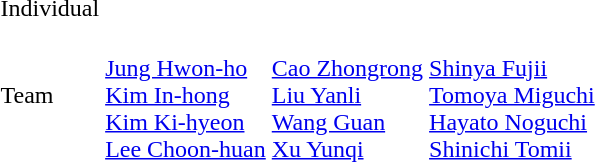<table>
<tr>
<td>Individual<br></td>
<td></td>
<td></td>
<td></td>
</tr>
<tr>
<td>Team<br></td>
<td><br><a href='#'>Jung Hwon-ho</a><br><a href='#'>Kim In-hong</a><br><a href='#'>Kim Ki-hyeon</a><br><a href='#'>Lee Choon-huan</a></td>
<td><br><a href='#'>Cao Zhongrong</a><br><a href='#'>Liu Yanli</a><br><a href='#'>Wang Guan</a><br><a href='#'>Xu Yunqi</a></td>
<td><br><a href='#'>Shinya Fujii</a><br><a href='#'>Tomoya Miguchi</a><br><a href='#'>Hayato Noguchi</a><br><a href='#'>Shinichi Tomii</a></td>
</tr>
</table>
